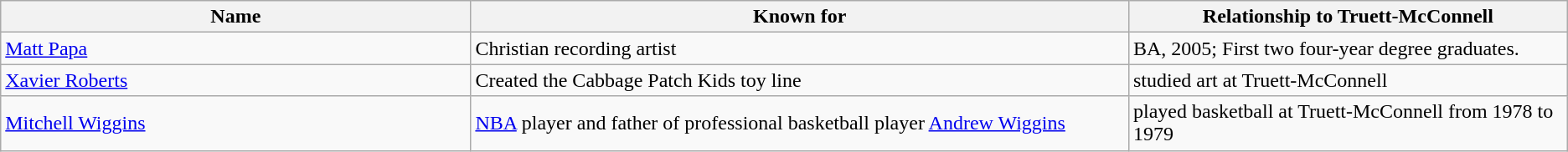<table class="wikitable">
<tr>
<th bgcolor="#e5e5e5" width="30%">Name</th>
<th bgcolor="#e5e5e5" width="42%">Known for</th>
<th bgcolor="#e5e5e5" width="28%">Relationship to Truett-McConnell</th>
</tr>
<tr>
<td><a href='#'>Matt Papa</a></td>
<td>Christian recording artist</td>
<td>BA, 2005; First two four-year degree graduates.</td>
</tr>
<tr>
<td><a href='#'>Xavier Roberts</a></td>
<td>Created the Cabbage Patch Kids toy line</td>
<td>studied art at Truett-McConnell</td>
</tr>
<tr>
<td><a href='#'>Mitchell Wiggins</a></td>
<td><a href='#'>NBA</a> player and father of professional basketball player <a href='#'>Andrew Wiggins</a></td>
<td>played basketball at Truett-McConnell from 1978 to 1979</td>
</tr>
</table>
